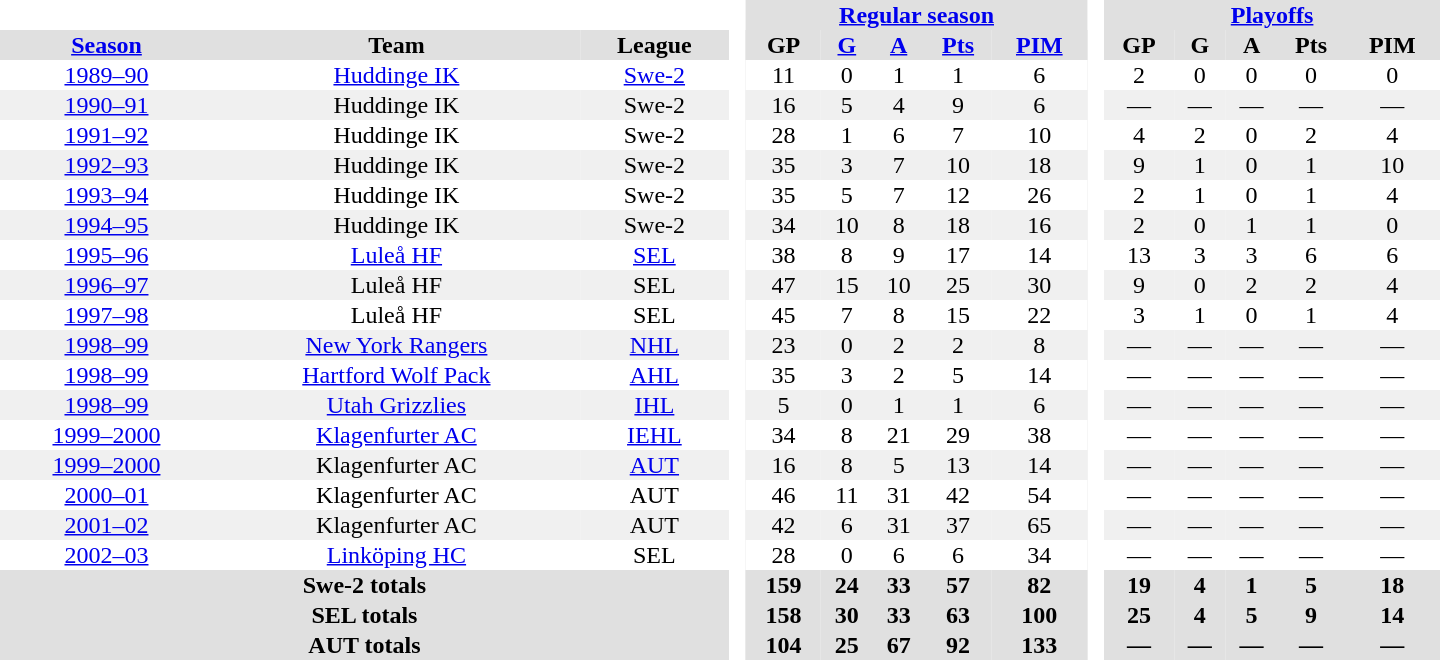<table border="0" cellpadding="1" cellspacing="0" style="text-align:center; width:60em">
<tr bgcolor="#e0e0e0">
<th colspan="3" bgcolor="#ffffff"> </th>
<th rowspan="99" bgcolor="#ffffff"> </th>
<th colspan="5"><a href='#'>Regular season</a></th>
<th rowspan="99" bgcolor="#ffffff"> </th>
<th colspan="5"><a href='#'>Playoffs</a></th>
</tr>
<tr bgcolor="#e0e0e0">
<th><a href='#'>Season</a></th>
<th>Team</th>
<th>League</th>
<th>GP</th>
<th><a href='#'>G</a></th>
<th><a href='#'>A</a></th>
<th><a href='#'>Pts</a></th>
<th><a href='#'>PIM</a></th>
<th>GP</th>
<th>G</th>
<th>A</th>
<th>Pts</th>
<th>PIM</th>
</tr>
<tr>
<td><a href='#'>1989–90</a></td>
<td><a href='#'>Huddinge IK</a></td>
<td><a href='#'>Swe-2</a></td>
<td>11</td>
<td>0</td>
<td>1</td>
<td>1</td>
<td>6</td>
<td>2</td>
<td>0</td>
<td>0</td>
<td>0</td>
<td>0</td>
</tr>
<tr bgcolor="#f0f0f0">
<td><a href='#'>1990–91</a></td>
<td>Huddinge IK</td>
<td>Swe-2</td>
<td>16</td>
<td>5</td>
<td>4</td>
<td>9</td>
<td>6</td>
<td>—</td>
<td>—</td>
<td>—</td>
<td>—</td>
<td>—</td>
</tr>
<tr>
<td><a href='#'>1991–92</a></td>
<td>Huddinge IK</td>
<td>Swe-2</td>
<td>28</td>
<td>1</td>
<td>6</td>
<td>7</td>
<td>10</td>
<td>4</td>
<td>2</td>
<td>0</td>
<td>2</td>
<td>4</td>
</tr>
<tr bgcolor="#f0f0f0">
<td><a href='#'>1992–93</a></td>
<td>Huddinge IK</td>
<td>Swe-2</td>
<td>35</td>
<td>3</td>
<td>7</td>
<td>10</td>
<td>18</td>
<td>9</td>
<td>1</td>
<td>0</td>
<td>1</td>
<td>10</td>
</tr>
<tr>
<td><a href='#'>1993–94</a></td>
<td>Huddinge IK</td>
<td>Swe-2</td>
<td>35</td>
<td>5</td>
<td>7</td>
<td>12</td>
<td>26</td>
<td>2</td>
<td>1</td>
<td>0</td>
<td>1</td>
<td>4</td>
</tr>
<tr bgcolor="#f0f0f0">
<td><a href='#'>1994–95</a></td>
<td>Huddinge IK</td>
<td>Swe-2</td>
<td>34</td>
<td>10</td>
<td>8</td>
<td>18</td>
<td>16</td>
<td>2</td>
<td>0</td>
<td>1</td>
<td>1</td>
<td>0</td>
</tr>
<tr>
<td><a href='#'>1995–96</a></td>
<td><a href='#'>Luleå HF</a></td>
<td><a href='#'>SEL</a></td>
<td>38</td>
<td>8</td>
<td>9</td>
<td>17</td>
<td>14</td>
<td>13</td>
<td>3</td>
<td>3</td>
<td>6</td>
<td>6</td>
</tr>
<tr bgcolor="#f0f0f0">
<td><a href='#'>1996–97</a></td>
<td>Luleå HF</td>
<td>SEL</td>
<td>47</td>
<td>15</td>
<td>10</td>
<td>25</td>
<td>30</td>
<td>9</td>
<td>0</td>
<td>2</td>
<td>2</td>
<td>4</td>
</tr>
<tr>
<td><a href='#'>1997–98</a></td>
<td>Luleå HF</td>
<td>SEL</td>
<td>45</td>
<td>7</td>
<td>8</td>
<td>15</td>
<td>22</td>
<td>3</td>
<td>1</td>
<td>0</td>
<td>1</td>
<td>4</td>
</tr>
<tr bgcolor="#f0f0f0">
<td><a href='#'>1998–99</a></td>
<td><a href='#'>New York Rangers</a></td>
<td><a href='#'>NHL</a></td>
<td>23</td>
<td>0</td>
<td>2</td>
<td>2</td>
<td>8</td>
<td>—</td>
<td>—</td>
<td>—</td>
<td>—</td>
<td>—</td>
</tr>
<tr>
<td><a href='#'>1998–99</a></td>
<td><a href='#'>Hartford Wolf Pack</a></td>
<td><a href='#'>AHL</a></td>
<td>35</td>
<td>3</td>
<td>2</td>
<td>5</td>
<td>14</td>
<td>—</td>
<td>—</td>
<td>—</td>
<td>—</td>
<td>—</td>
</tr>
<tr bgcolor="#f0f0f0">
<td><a href='#'>1998–99</a></td>
<td><a href='#'>Utah Grizzlies</a></td>
<td><a href='#'>IHL</a></td>
<td>5</td>
<td>0</td>
<td>1</td>
<td>1</td>
<td>6</td>
<td>—</td>
<td>—</td>
<td>—</td>
<td>—</td>
<td>—</td>
</tr>
<tr>
<td><a href='#'>1999–2000</a></td>
<td><a href='#'>Klagenfurter AC</a></td>
<td><a href='#'>IEHL</a></td>
<td>34</td>
<td>8</td>
<td>21</td>
<td>29</td>
<td>38</td>
<td>—</td>
<td>—</td>
<td>—</td>
<td>—</td>
<td>—</td>
</tr>
<tr bgcolor="#f0f0f0">
<td><a href='#'>1999–2000</a></td>
<td>Klagenfurter AC</td>
<td><a href='#'>AUT</a></td>
<td>16</td>
<td>8</td>
<td>5</td>
<td>13</td>
<td>14</td>
<td>—</td>
<td>—</td>
<td>—</td>
<td>—</td>
<td>—</td>
</tr>
<tr>
<td><a href='#'>2000–01</a></td>
<td>Klagenfurter AC</td>
<td>AUT</td>
<td>46</td>
<td>11</td>
<td>31</td>
<td>42</td>
<td>54</td>
<td>—</td>
<td>—</td>
<td>—</td>
<td>—</td>
<td>—</td>
</tr>
<tr bgcolor="#f0f0f0">
<td><a href='#'>2001–02</a></td>
<td>Klagenfurter AC</td>
<td>AUT</td>
<td>42</td>
<td>6</td>
<td>31</td>
<td>37</td>
<td>65</td>
<td>—</td>
<td>—</td>
<td>—</td>
<td>—</td>
<td>—</td>
</tr>
<tr>
<td><a href='#'>2002–03</a></td>
<td><a href='#'>Linköping HC</a></td>
<td>SEL</td>
<td>28</td>
<td>0</td>
<td>6</td>
<td>6</td>
<td>34</td>
<td>—</td>
<td>—</td>
<td>—</td>
<td>—</td>
<td>—</td>
</tr>
<tr bgcolor="#e0e0e0">
<th colspan="3">Swe-2 totals</th>
<th>159</th>
<th>24</th>
<th>33</th>
<th>57</th>
<th>82</th>
<th>19</th>
<th>4</th>
<th>1</th>
<th>5</th>
<th>18</th>
</tr>
<tr bgcolor="#e0e0e0">
<th colspan="3">SEL totals</th>
<th>158</th>
<th>30</th>
<th>33</th>
<th>63</th>
<th>100</th>
<th>25</th>
<th>4</th>
<th>5</th>
<th>9</th>
<th>14</th>
</tr>
<tr bgcolor="#e0e0e0">
<th colspan="3">AUT totals</th>
<th>104</th>
<th>25</th>
<th>67</th>
<th>92</th>
<th>133</th>
<th>—</th>
<th>—</th>
<th>—</th>
<th>—</th>
<th>—</th>
</tr>
</table>
